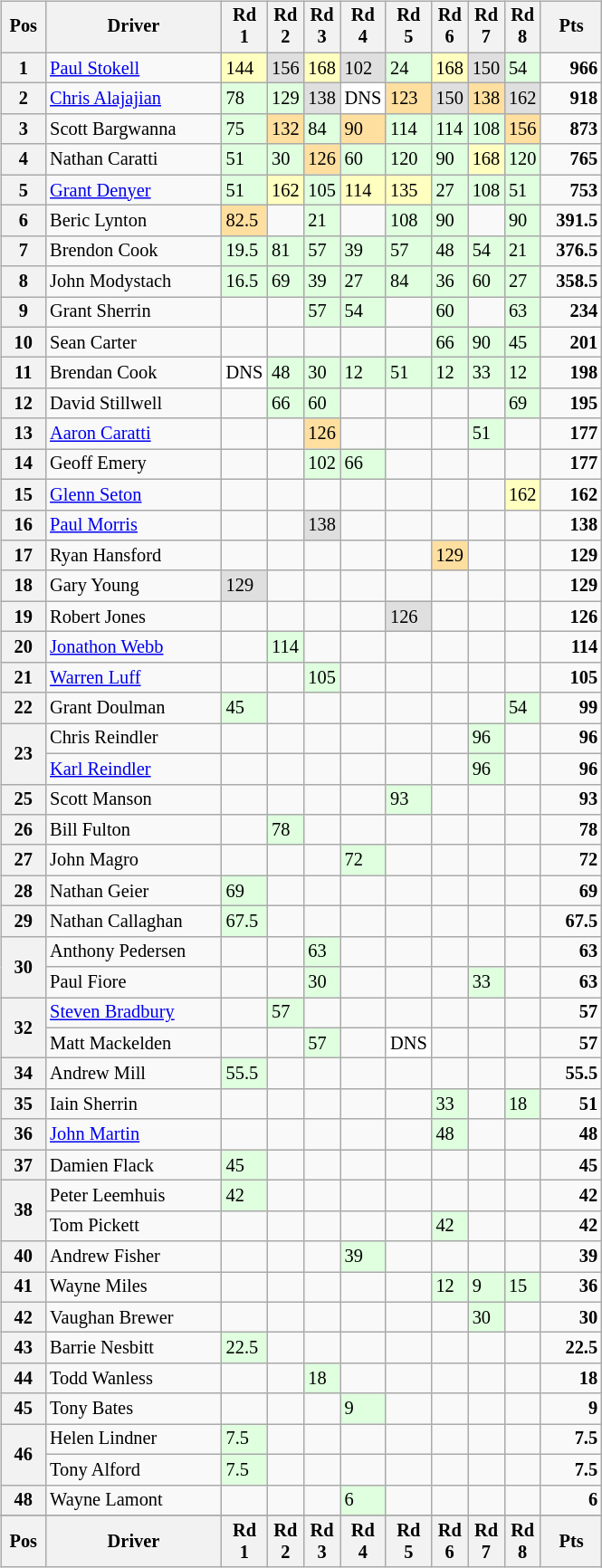<table>
<tr>
<td><br><table class="wikitable" style="font-size: 85%">
<tr>
<th valign="middle">Pos</th>
<th valign="middle">Driver</th>
<th width="2%">Rd 1</th>
<th width="2%">Rd 2</th>
<th width="2%">Rd 3</th>
<th width="2%">Rd 4</th>
<th width="2%">Rd 5</th>
<th width="2%">Rd 6</th>
<th width="2%">Rd 7</th>
<th width="2%">Rd 8</th>
<th valign="middle">Pts</th>
</tr>
<tr>
<th>1</th>
<td><a href='#'>Paul Stokell</a></td>
<td style="background:#ffffbf;">144</td>
<td style="background:#dfdfdf;">156</td>
<td style="background:#ffffbf;">168</td>
<td style="background:#dfdfdf;">102</td>
<td style="background:#dfffdf;">24</td>
<td style="background:#ffffbf;">168</td>
<td style="background:#dfdfdf;">150</td>
<td style="background:#dfffdf;">54</td>
<td align="right"><strong>966</strong></td>
</tr>
<tr>
<th>2</th>
<td><a href='#'>Chris Alajajian</a></td>
<td style="background:#dfffdf;">78</td>
<td style="background:#dfffdf;">129</td>
<td style="background:#dfdfdf;">138</td>
<td style="background:#ffffff;">DNS</td>
<td style="background:#ffdf9f;">123</td>
<td style="background:#dfdfdf;">150</td>
<td style="background:#ffdf9f;">138</td>
<td style="background:#dfdfdf;">162</td>
<td align="right"><strong>918</strong></td>
</tr>
<tr>
<th>3</th>
<td>Scott Bargwanna</td>
<td style="background:#dfffdf;">75</td>
<td style="background:#ffdf9f;">132</td>
<td style="background:#dfffdf;">84</td>
<td style="background:#ffdf9f;">90</td>
<td style="background:#dfffdf;">114</td>
<td style="background:#dfffdf;">114</td>
<td style="background:#dfffdf;">108</td>
<td style="background:#ffdf9f;">156</td>
<td align="right"><strong>873</strong></td>
</tr>
<tr>
<th>4</th>
<td>Nathan Caratti</td>
<td style="background:#dfffdf;">51</td>
<td style="background:#dfffdf;">30</td>
<td style="background:#ffdf9f;">126</td>
<td style="background:#dfffdf;">60</td>
<td style="background:#dfffdf;">120</td>
<td style="background:#dfffdf;">90</td>
<td style="background:#ffffbf;">168</td>
<td style="background:#dfffdf;">120</td>
<td align="right"><strong>765</strong></td>
</tr>
<tr>
<th>5</th>
<td><a href='#'>Grant Denyer</a></td>
<td style="background:#dfffdf;">51</td>
<td style="background:#ffffbf;">162</td>
<td style="background:#dfffdf;">105</td>
<td style="background:#ffffbf;">114</td>
<td style="background:#ffffbf;">135</td>
<td style="background:#dfffdf;">27</td>
<td style="background:#dfffdf;">108</td>
<td style="background:#dfffdf;">51</td>
<td align="right"><strong>753</strong></td>
</tr>
<tr>
<th>6</th>
<td>Beric Lynton</td>
<td style="background:#ffdf9f;">82.5</td>
<td></td>
<td style="background:#dfffdf;">21</td>
<td></td>
<td style="background:#dfffdf;">108</td>
<td style="background:#dfffdf;">90</td>
<td></td>
<td style="background:#dfffdf;">90</td>
<td align="right"><strong>391.5</strong></td>
</tr>
<tr>
<th>7</th>
<td>Brendon Cook</td>
<td style="background:#dfffdf;">19.5</td>
<td style="background:#dfffdf;">81</td>
<td style="background:#dfffdf;">57</td>
<td style="background:#dfffdf;">39</td>
<td style="background:#dfffdf;">57</td>
<td style="background:#dfffdf;">48</td>
<td style="background:#dfffdf;">54</td>
<td style="background:#dfffdf;">21</td>
<td align="right"><strong>376.5</strong></td>
</tr>
<tr>
<th>8</th>
<td>John Modystach</td>
<td style="background:#dfffdf;">16.5</td>
<td style="background:#dfffdf;">69</td>
<td style="background:#dfffdf;">39</td>
<td style="background:#dfffdf;">27</td>
<td style="background:#dfffdf;">84</td>
<td style="background:#dfffdf;">36</td>
<td style="background:#dfffdf;">60</td>
<td style="background:#dfffdf;">27</td>
<td align="right"><strong>358.5</strong></td>
</tr>
<tr>
<th>9</th>
<td>Grant Sherrin</td>
<td></td>
<td></td>
<td style="background:#dfffdf;">57</td>
<td style="background:#dfffdf;">54</td>
<td></td>
<td style="background:#dfffdf;">60</td>
<td></td>
<td style="background:#dfffdf;">63</td>
<td align="right"><strong>234</strong></td>
</tr>
<tr>
<th>10</th>
<td>Sean Carter</td>
<td></td>
<td></td>
<td></td>
<td></td>
<td></td>
<td style="background:#dfffdf;">66</td>
<td style="background:#dfffdf;">90</td>
<td style="background:#dfffdf;">45</td>
<td align="right"><strong>201</strong></td>
</tr>
<tr>
<th>11</th>
<td>Brendan Cook</td>
<td style="background:#ffffff;">DNS</td>
<td style="background:#dfffdf;">48</td>
<td style="background:#dfffdf;">30</td>
<td style="background:#dfffdf;">12</td>
<td style="background:#dfffdf;">51</td>
<td style="background:#dfffdf;">12</td>
<td style="background:#dfffdf;">33</td>
<td style="background:#dfffdf;">12</td>
<td align="right"><strong>198</strong></td>
</tr>
<tr>
<th>12</th>
<td>David Stillwell</td>
<td></td>
<td style="background:#dfffdf;">66</td>
<td style="background:#dfffdf;">60</td>
<td></td>
<td></td>
<td></td>
<td></td>
<td style="background:#dfffdf;">69</td>
<td align="right"><strong>195</strong></td>
</tr>
<tr>
<th>13</th>
<td><a href='#'>Aaron Caratti</a></td>
<td></td>
<td></td>
<td style="background:#ffdf9f;">126</td>
<td></td>
<td></td>
<td></td>
<td style="background:#dfffdf;">51</td>
<td></td>
<td align="right"><strong>177</strong></td>
</tr>
<tr>
<th>14</th>
<td>Geoff Emery</td>
<td></td>
<td></td>
<td style="background:#dfffdf;">102</td>
<td style="background:#dfffdf;">66</td>
<td></td>
<td></td>
<td></td>
<td></td>
<td align="right"><strong>177</strong></td>
</tr>
<tr>
<th>15</th>
<td><a href='#'>Glenn Seton</a></td>
<td></td>
<td></td>
<td></td>
<td></td>
<td></td>
<td></td>
<td></td>
<td style="background:#ffffbf;">162</td>
<td align="right"><strong>162</strong></td>
</tr>
<tr>
<th>16</th>
<td><a href='#'>Paul Morris</a></td>
<td></td>
<td></td>
<td style="background:#dfdfdf;">138</td>
<td></td>
<td></td>
<td></td>
<td></td>
<td></td>
<td align="right"><strong>138</strong></td>
</tr>
<tr>
<th>17</th>
<td>Ryan Hansford</td>
<td></td>
<td></td>
<td></td>
<td></td>
<td></td>
<td style="background:#ffdf9f;">129</td>
<td></td>
<td></td>
<td align="right"><strong>129</strong></td>
</tr>
<tr>
<th>18</th>
<td>Gary Young</td>
<td style="background:#dfdfdf;">129</td>
<td></td>
<td></td>
<td></td>
<td></td>
<td></td>
<td></td>
<td></td>
<td align="right"><strong>129</strong></td>
</tr>
<tr>
<th>19</th>
<td>Robert Jones</td>
<td></td>
<td></td>
<td></td>
<td></td>
<td style="background:#dfdfdf;">126</td>
<td></td>
<td></td>
<td></td>
<td align="right"><strong>126</strong></td>
</tr>
<tr>
<th>20</th>
<td><a href='#'>Jonathon Webb</a></td>
<td></td>
<td style="background:#dfffdf;">114</td>
<td></td>
<td></td>
<td></td>
<td></td>
<td></td>
<td></td>
<td align="right"><strong>114</strong></td>
</tr>
<tr>
<th>21</th>
<td><a href='#'>Warren Luff</a></td>
<td></td>
<td></td>
<td style="background:#dfffdf;">105</td>
<td></td>
<td></td>
<td></td>
<td></td>
<td></td>
<td align="right"><strong>105</strong></td>
</tr>
<tr>
<th>22</th>
<td>Grant Doulman</td>
<td style="background:#dfffdf;">45</td>
<td></td>
<td></td>
<td></td>
<td></td>
<td></td>
<td></td>
<td style="background:#dfffdf;">54</td>
<td align="right"><strong>99</strong></td>
</tr>
<tr>
<th rowspan=2>23</th>
<td>Chris Reindler</td>
<td></td>
<td></td>
<td></td>
<td></td>
<td></td>
<td></td>
<td style="background:#dfffdf;">96</td>
<td></td>
<td align="right"><strong>96</strong></td>
</tr>
<tr>
<td><a href='#'>Karl Reindler</a></td>
<td></td>
<td></td>
<td></td>
<td></td>
<td></td>
<td></td>
<td style="background:#dfffdf;">96</td>
<td></td>
<td align="right"><strong>96</strong></td>
</tr>
<tr>
<th>25</th>
<td>Scott Manson</td>
<td></td>
<td></td>
<td></td>
<td></td>
<td style="background:#dfffdf;">93</td>
<td></td>
<td></td>
<td></td>
<td align="right"><strong>93</strong></td>
</tr>
<tr>
<th>26</th>
<td>Bill Fulton</td>
<td></td>
<td style="background:#dfffdf;">78</td>
<td></td>
<td></td>
<td></td>
<td></td>
<td></td>
<td></td>
<td align="right"><strong>78</strong></td>
</tr>
<tr>
<th>27</th>
<td>John Magro</td>
<td></td>
<td></td>
<td></td>
<td style="background:#dfffdf;">72</td>
<td></td>
<td></td>
<td></td>
<td></td>
<td align="right"><strong>72</strong></td>
</tr>
<tr>
<th>28</th>
<td>Nathan Geier</td>
<td style="background:#dfffdf;">69</td>
<td></td>
<td></td>
<td></td>
<td></td>
<td></td>
<td></td>
<td></td>
<td align="right"><strong>69</strong></td>
</tr>
<tr>
<th>29</th>
<td>Nathan Callaghan</td>
<td style="background:#dfffdf;">67.5</td>
<td></td>
<td></td>
<td></td>
<td></td>
<td></td>
<td></td>
<td></td>
<td align="right"><strong>67.5</strong></td>
</tr>
<tr>
<th rowspan=2>30</th>
<td>Anthony Pedersen</td>
<td></td>
<td></td>
<td style="background:#dfffdf;">63</td>
<td></td>
<td></td>
<td></td>
<td></td>
<td></td>
<td align="right"><strong>63</strong></td>
</tr>
<tr>
<td>Paul Fiore</td>
<td></td>
<td></td>
<td style="background:#dfffdf;">30</td>
<td></td>
<td></td>
<td></td>
<td style="background:#dfffdf;">33</td>
<td></td>
<td align="right"><strong>63</strong></td>
</tr>
<tr>
<th rowspan=2>32</th>
<td><a href='#'>Steven Bradbury</a></td>
<td></td>
<td style="background:#dfffdf;">57</td>
<td></td>
<td></td>
<td></td>
<td></td>
<td></td>
<td></td>
<td align="right"><strong>57</strong></td>
</tr>
<tr>
<td>Matt Mackelden</td>
<td></td>
<td></td>
<td style="background:#dfffdf;">57</td>
<td></td>
<td style="background:#ffffff;">DNS</td>
<td></td>
<td></td>
<td></td>
<td align="right"><strong>57</strong></td>
</tr>
<tr>
<th>34</th>
<td>Andrew Mill</td>
<td style="background:#dfffdf;">55.5</td>
<td></td>
<td></td>
<td></td>
<td></td>
<td></td>
<td></td>
<td></td>
<td align="right"><strong>55.5</strong></td>
</tr>
<tr>
<th>35</th>
<td>Iain Sherrin</td>
<td></td>
<td></td>
<td></td>
<td></td>
<td></td>
<td style="background:#dfffdf;">33</td>
<td></td>
<td style="background:#dfffdf;">18</td>
<td align="right"><strong>51</strong></td>
</tr>
<tr>
<th>36</th>
<td><a href='#'>John Martin</a></td>
<td></td>
<td></td>
<td></td>
<td></td>
<td></td>
<td style="background:#dfffdf;">48</td>
<td></td>
<td></td>
<td align="right"><strong>48</strong></td>
</tr>
<tr>
<th>37</th>
<td>Damien Flack</td>
<td style="background:#dfffdf;">45</td>
<td></td>
<td></td>
<td></td>
<td></td>
<td></td>
<td></td>
<td></td>
<td align="right"><strong>45</strong></td>
</tr>
<tr>
<th rowspan=2>38</th>
<td>Peter Leemhuis</td>
<td style="background:#dfffdf;">42</td>
<td></td>
<td></td>
<td></td>
<td></td>
<td></td>
<td></td>
<td></td>
<td align="right"><strong>42</strong></td>
</tr>
<tr>
<td>Tom Pickett</td>
<td></td>
<td></td>
<td></td>
<td></td>
<td></td>
<td style="background:#dfffdf;">42</td>
<td></td>
<td></td>
<td align="right"><strong>42</strong></td>
</tr>
<tr>
<th>40</th>
<td>Andrew Fisher</td>
<td></td>
<td></td>
<td></td>
<td style="background:#dfffdf;">39</td>
<td></td>
<td></td>
<td></td>
<td></td>
<td align="right"><strong>39</strong></td>
</tr>
<tr>
<th>41</th>
<td>Wayne Miles</td>
<td></td>
<td></td>
<td></td>
<td></td>
<td></td>
<td style="background:#dfffdf;">12</td>
<td style="background:#dfffdf;">9</td>
<td style="background:#dfffdf;">15</td>
<td align="right"><strong>36</strong></td>
</tr>
<tr>
<th>42</th>
<td>Vaughan Brewer</td>
<td></td>
<td></td>
<td></td>
<td></td>
<td></td>
<td></td>
<td style="background:#dfffdf;">30</td>
<td></td>
<td align="right"><strong>30</strong></td>
</tr>
<tr>
<th>43</th>
<td>Barrie Nesbitt</td>
<td style="background:#dfffdf;">22.5</td>
<td></td>
<td></td>
<td></td>
<td></td>
<td></td>
<td></td>
<td></td>
<td align="right"><strong>22.5</strong></td>
</tr>
<tr>
<th>44</th>
<td>Todd Wanless</td>
<td></td>
<td></td>
<td style="background:#dfffdf;">18</td>
<td></td>
<td></td>
<td></td>
<td></td>
<td></td>
<td align="right"><strong>18</strong></td>
</tr>
<tr>
<th>45</th>
<td>Tony Bates</td>
<td></td>
<td></td>
<td></td>
<td style="background:#dfffdf;">9</td>
<td></td>
<td></td>
<td></td>
<td></td>
<td align="right"><strong>9</strong></td>
</tr>
<tr>
<th rowspan=2>46</th>
<td>Helen Lindner</td>
<td style="background:#dfffdf;">7.5</td>
<td></td>
<td></td>
<td></td>
<td></td>
<td></td>
<td></td>
<td></td>
<td align="right"><strong>7.5</strong></td>
</tr>
<tr>
<td>Tony Alford</td>
<td style="background:#dfffdf;">7.5</td>
<td></td>
<td></td>
<td></td>
<td></td>
<td></td>
<td></td>
<td></td>
<td align="right"><strong>7.5</strong></td>
</tr>
<tr>
<th>48</th>
<td>Wayne Lamont</td>
<td></td>
<td></td>
<td></td>
<td style="background:#dfffdf;">6</td>
<td></td>
<td></td>
<td></td>
<td></td>
<td align="right"><strong>6</strong></td>
</tr>
<tr>
</tr>
<tr style="background: #f9f9f9" valign="top">
<th valign="middle">Pos</th>
<th valign="middle">Driver</th>
<th width="2%">Rd 1</th>
<th width="2%">Rd 2</th>
<th width="2%">Rd 3</th>
<th width="2%">Rd 4</th>
<th width="2%">Rd 5</th>
<th width="2%">Rd 6</th>
<th width="2%">Rd 7</th>
<th width="2%">Rd 8</th>
<th valign="middle">Pts</th>
</tr>
</table>
</td>
<td valign="top"><br></td>
</tr>
</table>
